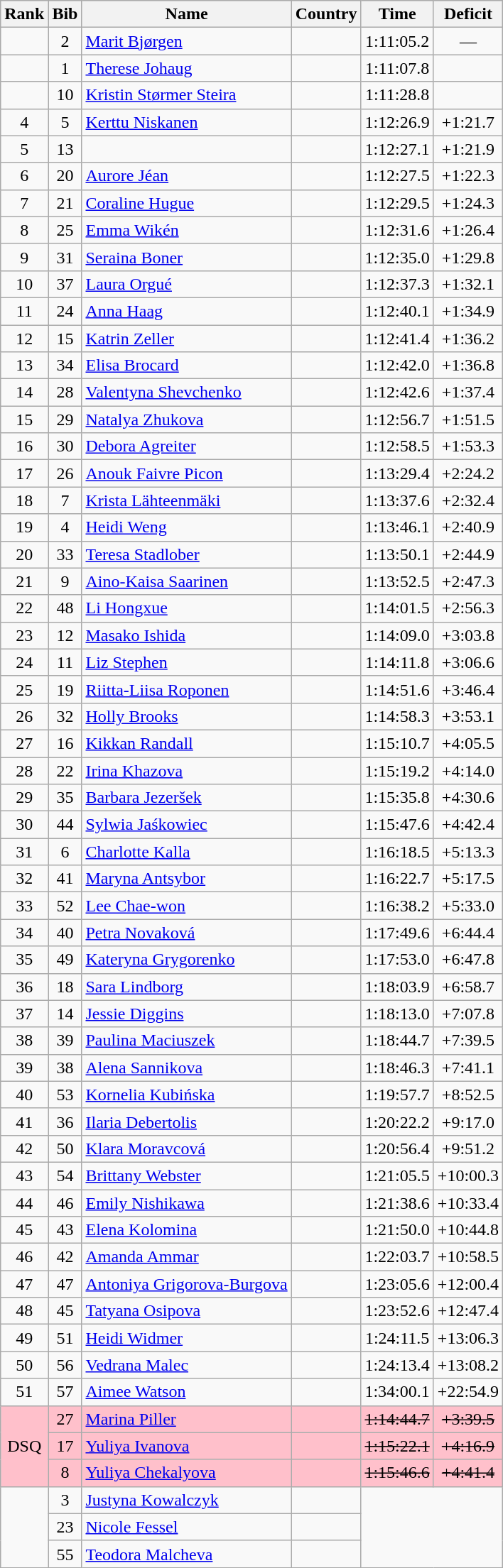<table class="wikitable sortable" style="text-align:center">
<tr>
<th>Rank</th>
<th>Bib</th>
<th>Name</th>
<th>Country</th>
<th>Time</th>
<th>Deficit</th>
</tr>
<tr>
<td></td>
<td>2</td>
<td align=left><a href='#'>Marit Bjørgen</a></td>
<td align=left></td>
<td>1:11:05.2</td>
<td>—</td>
</tr>
<tr>
<td></td>
<td>1</td>
<td align=left><a href='#'>Therese Johaug</a></td>
<td align=left></td>
<td>1:11:07.8</td>
<td></td>
</tr>
<tr>
<td></td>
<td>10</td>
<td align=left><a href='#'>Kristin Størmer Steira</a></td>
<td align=left></td>
<td>1:11:28.8</td>
<td></td>
</tr>
<tr>
<td>4</td>
<td>5</td>
<td align=left><a href='#'>Kerttu Niskanen</a></td>
<td align=left></td>
<td>1:12:26.9</td>
<td>+1:21.7</td>
</tr>
<tr>
<td>5</td>
<td>13</td>
<td align=left></td>
<td align=left></td>
<td>1:12:27.1</td>
<td>+1:21.9</td>
</tr>
<tr>
<td>6</td>
<td>20</td>
<td align=left><a href='#'>Aurore Jéan</a></td>
<td align=left></td>
<td>1:12:27.5</td>
<td>+1:22.3</td>
</tr>
<tr>
<td>7</td>
<td>21</td>
<td align=left><a href='#'>Coraline Hugue</a></td>
<td align=left></td>
<td>1:12:29.5</td>
<td>+1:24.3</td>
</tr>
<tr>
<td>8</td>
<td>25</td>
<td align=left><a href='#'>Emma Wikén</a></td>
<td align=left></td>
<td>1:12:31.6</td>
<td>+1:26.4</td>
</tr>
<tr>
<td>9</td>
<td>31</td>
<td align=left><a href='#'>Seraina Boner</a></td>
<td align=left></td>
<td>1:12:35.0</td>
<td>+1:29.8</td>
</tr>
<tr>
<td>10</td>
<td>37</td>
<td align=left><a href='#'>Laura Orgué</a></td>
<td align=left></td>
<td>1:12:37.3</td>
<td>+1:32.1</td>
</tr>
<tr>
<td>11</td>
<td>24</td>
<td align=left><a href='#'>Anna Haag</a></td>
<td align=left></td>
<td>1:12:40.1</td>
<td>+1:34.9</td>
</tr>
<tr>
<td>12</td>
<td>15</td>
<td align=left><a href='#'>Katrin Zeller</a></td>
<td align=left></td>
<td>1:12:41.4</td>
<td>+1:36.2</td>
</tr>
<tr>
<td>13</td>
<td>34</td>
<td align=left><a href='#'>Elisa Brocard</a></td>
<td align=left></td>
<td>1:12:42.0</td>
<td>+1:36.8</td>
</tr>
<tr>
<td>14</td>
<td>28</td>
<td align=left><a href='#'>Valentyna Shevchenko</a></td>
<td align=left></td>
<td>1:12:42.6</td>
<td>+1:37.4</td>
</tr>
<tr>
<td>15</td>
<td>29</td>
<td align=left><a href='#'>Natalya Zhukova</a></td>
<td align=left></td>
<td>1:12:56.7</td>
<td>+1:51.5</td>
</tr>
<tr>
<td>16</td>
<td>30</td>
<td align=left><a href='#'>Debora Agreiter</a></td>
<td align=left></td>
<td>1:12:58.5</td>
<td>+1:53.3</td>
</tr>
<tr>
<td>17</td>
<td>26</td>
<td align=left><a href='#'>Anouk Faivre Picon</a></td>
<td align=left></td>
<td>1:13:29.4</td>
<td>+2:24.2</td>
</tr>
<tr>
<td>18</td>
<td>7</td>
<td align=left><a href='#'>Krista Lähteenmäki</a></td>
<td align=left></td>
<td>1:13:37.6</td>
<td>+2:32.4</td>
</tr>
<tr>
<td>19</td>
<td>4</td>
<td align=left><a href='#'>Heidi Weng</a></td>
<td align=left></td>
<td>1:13:46.1</td>
<td>+2:40.9</td>
</tr>
<tr>
<td>20</td>
<td>33</td>
<td align=left><a href='#'>Teresa Stadlober</a></td>
<td align=left></td>
<td>1:13:50.1</td>
<td>+2:44.9</td>
</tr>
<tr>
<td>21</td>
<td>9</td>
<td align=left><a href='#'>Aino-Kaisa Saarinen</a></td>
<td align=left></td>
<td>1:13:52.5</td>
<td>+2:47.3</td>
</tr>
<tr>
<td>22</td>
<td>48</td>
<td align=left><a href='#'>Li Hongxue</a></td>
<td align=left></td>
<td>1:14:01.5</td>
<td>+2:56.3</td>
</tr>
<tr>
<td>23</td>
<td>12</td>
<td align=left><a href='#'>Masako Ishida</a></td>
<td align=left></td>
<td>1:14:09.0</td>
<td>+3:03.8</td>
</tr>
<tr>
<td>24</td>
<td>11</td>
<td align=left><a href='#'>Liz Stephen</a></td>
<td align=left></td>
<td>1:14:11.8</td>
<td>+3:06.6</td>
</tr>
<tr>
<td>25</td>
<td>19</td>
<td align=left><a href='#'>Riitta-Liisa Roponen</a></td>
<td align=left></td>
<td>1:14:51.6</td>
<td>+3:46.4</td>
</tr>
<tr>
<td>26</td>
<td>32</td>
<td align=left><a href='#'>Holly Brooks</a></td>
<td align=left></td>
<td>1:14:58.3</td>
<td>+3:53.1</td>
</tr>
<tr>
<td>27</td>
<td>16</td>
<td align=left><a href='#'>Kikkan Randall</a></td>
<td align=left></td>
<td>1:15:10.7</td>
<td>+4:05.5</td>
</tr>
<tr>
<td>28</td>
<td>22</td>
<td align=left><a href='#'>Irina Khazova</a></td>
<td align=left></td>
<td>1:15:19.2</td>
<td>+4:14.0</td>
</tr>
<tr>
<td>29</td>
<td>35</td>
<td align=left><a href='#'>Barbara Jezeršek</a></td>
<td align=left></td>
<td>1:15:35.8</td>
<td>+4:30.6</td>
</tr>
<tr>
<td>30</td>
<td>44</td>
<td align=left><a href='#'>Sylwia Jaśkowiec</a></td>
<td align=left></td>
<td>1:15:47.6</td>
<td>+4:42.4</td>
</tr>
<tr>
<td>31</td>
<td>6</td>
<td align=left><a href='#'>Charlotte Kalla</a></td>
<td align=left></td>
<td>1:16:18.5</td>
<td>+5:13.3</td>
</tr>
<tr>
<td>32</td>
<td>41</td>
<td align=left><a href='#'>Maryna Antsybor</a></td>
<td align=left></td>
<td>1:16:22.7</td>
<td>+5:17.5</td>
</tr>
<tr>
<td>33</td>
<td>52</td>
<td align=left><a href='#'>Lee Chae-won</a></td>
<td align=left></td>
<td>1:16:38.2</td>
<td>+5:33.0</td>
</tr>
<tr>
<td>34</td>
<td>40</td>
<td align=left><a href='#'>Petra Novaková</a></td>
<td align=left></td>
<td>1:17:49.6</td>
<td>+6:44.4</td>
</tr>
<tr>
<td>35</td>
<td>49</td>
<td align=left><a href='#'>Kateryna Grygorenko</a></td>
<td align=left></td>
<td>1:17:53.0</td>
<td>+6:47.8</td>
</tr>
<tr>
<td>36</td>
<td>18</td>
<td align=left><a href='#'>Sara Lindborg</a></td>
<td align=left></td>
<td>1:18:03.9</td>
<td>+6:58.7</td>
</tr>
<tr>
<td>37</td>
<td>14</td>
<td align=left><a href='#'>Jessie Diggins</a></td>
<td align=left></td>
<td>1:18:13.0</td>
<td>+7:07.8</td>
</tr>
<tr>
<td>38</td>
<td>39</td>
<td align=left><a href='#'>Paulina Maciuszek</a></td>
<td align=left></td>
<td>1:18:44.7</td>
<td>+7:39.5</td>
</tr>
<tr>
<td>39</td>
<td>38</td>
<td align=left><a href='#'>Alena Sannikova</a></td>
<td align=left></td>
<td>1:18:46.3</td>
<td>+7:41.1</td>
</tr>
<tr>
<td>40</td>
<td>53</td>
<td align=left><a href='#'>Kornelia Kubińska</a></td>
<td align=left></td>
<td>1:19:57.7</td>
<td>+8:52.5</td>
</tr>
<tr>
<td>41</td>
<td>36</td>
<td align=left><a href='#'>Ilaria Debertolis</a></td>
<td align=left></td>
<td>1:20:22.2</td>
<td>+9:17.0</td>
</tr>
<tr>
<td>42</td>
<td>50</td>
<td align=left><a href='#'>Klara Moravcová</a></td>
<td align=left></td>
<td>1:20:56.4</td>
<td>+9:51.2</td>
</tr>
<tr>
<td>43</td>
<td>54</td>
<td align=left><a href='#'>Brittany Webster</a></td>
<td align=left></td>
<td>1:21:05.5</td>
<td>+10:00.3</td>
</tr>
<tr>
<td>44</td>
<td>46</td>
<td align=left><a href='#'>Emily Nishikawa</a></td>
<td align=left></td>
<td>1:21:38.6</td>
<td>+10:33.4</td>
</tr>
<tr>
<td>45</td>
<td>43</td>
<td align=left><a href='#'>Elena Kolomina</a></td>
<td align=left></td>
<td>1:21:50.0</td>
<td>+10:44.8</td>
</tr>
<tr>
<td>46</td>
<td>42</td>
<td align=left><a href='#'>Amanda Ammar</a></td>
<td align=left></td>
<td>1:22:03.7</td>
<td>+10:58.5</td>
</tr>
<tr>
<td>47</td>
<td>47</td>
<td align=left><a href='#'>Antoniya Grigorova-Burgova</a></td>
<td align=left></td>
<td>1:23:05.6</td>
<td>+12:00.4</td>
</tr>
<tr>
<td>48</td>
<td>45</td>
<td align=left><a href='#'>Tatyana Osipova</a></td>
<td align=left></td>
<td>1:23:52.6</td>
<td>+12:47.4</td>
</tr>
<tr>
<td>49</td>
<td>51</td>
<td align=left><a href='#'>Heidi Widmer</a></td>
<td align=left></td>
<td>1:24:11.5</td>
<td>+13:06.3</td>
</tr>
<tr>
<td>50</td>
<td>56</td>
<td align=left><a href='#'>Vedrana Malec</a></td>
<td align=left></td>
<td>1:24:13.4</td>
<td>+13:08.2</td>
</tr>
<tr>
<td>51</td>
<td>57</td>
<td align=left><a href='#'>Aimee Watson</a></td>
<td align=left></td>
<td>1:34:00.1</td>
<td>+22:54.9</td>
</tr>
<tr bgcolor=pink>
<td rowspan=3>DSQ</td>
<td>27</td>
<td align=left><a href='#'>Marina Piller</a></td>
<td align=left></td>
<td><s>1:14:44.7</s></td>
<td><s>+3:39.5</s></td>
</tr>
<tr bgcolor=pink>
<td>17</td>
<td align=left><a href='#'>Yuliya Ivanova</a></td>
<td align=left></td>
<td><s>1:15:22.1</s></td>
<td><s>+4:16.9</s></td>
</tr>
<tr bgcolor=pink>
<td>8</td>
<td align=left><a href='#'>Yuliya Chekalyova</a></td>
<td align=left></td>
<td><s>1:15:46.6</s></td>
<td><s>+4:41.4</s></td>
</tr>
<tr>
<td rowspan=3></td>
<td>3</td>
<td align=left><a href='#'>Justyna Kowalczyk</a></td>
<td align=left></td>
<td colspan=2 rowspan=3></td>
</tr>
<tr>
<td>23</td>
<td align=left><a href='#'>Nicole Fessel</a></td>
<td align=left></td>
</tr>
<tr>
<td>55</td>
<td align=left><a href='#'>Teodora Malcheva</a></td>
<td align=left></td>
</tr>
</table>
